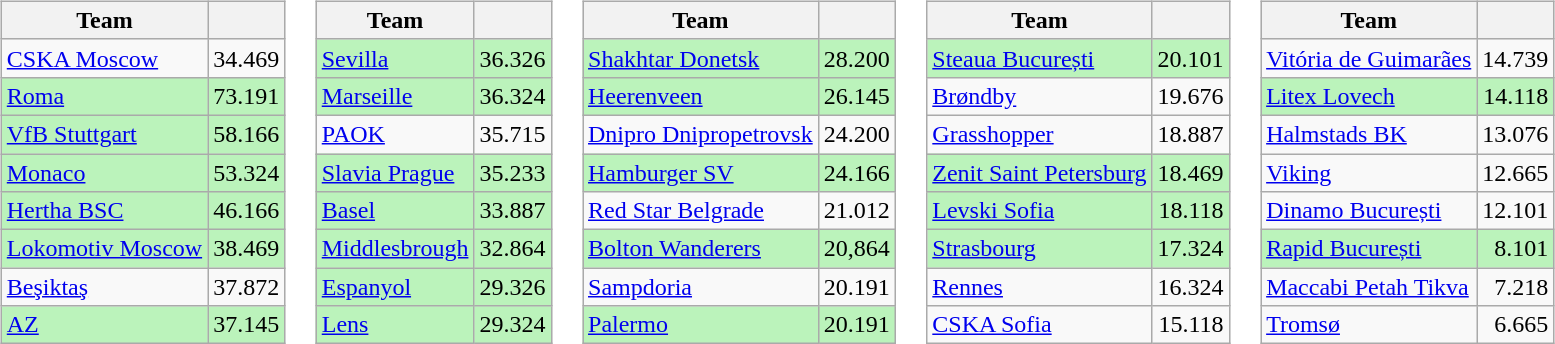<table>
<tr valign=top>
<td><br><table class="wikitable">
<tr>
<th>Team</th>
<th></th>
</tr>
<tr>
<td> <a href='#'>CSKA Moscow</a></td>
<td align=right>34.469</td>
</tr>
<tr bgcolor=#BBF3BB>
<td> <a href='#'>Roma</a></td>
<td align=right>73.191</td>
</tr>
<tr bgcolor=#BBF3BB>
<td> <a href='#'>VfB Stuttgart</a></td>
<td align=right>58.166</td>
</tr>
<tr bgcolor=#BBF3BB>
<td> <a href='#'>Monaco</a></td>
<td align=right>53.324</td>
</tr>
<tr bgcolor=#BBF3BB>
<td> <a href='#'>Hertha BSC</a></td>
<td align=right>46.166</td>
</tr>
<tr bgcolor=#BBF3BB>
<td> <a href='#'>Lokomotiv Moscow</a></td>
<td align=right>38.469</td>
</tr>
<tr>
<td> <a href='#'>Beşiktaş</a></td>
<td align=right>37.872</td>
</tr>
<tr bgcolor=#BBF3BB>
<td> <a href='#'>AZ</a></td>
<td align=right>37.145</td>
</tr>
</table>
</td>
<td><br><table class="wikitable">
<tr>
<th>Team</th>
<th></th>
</tr>
<tr bgcolor=#BBF3BB>
<td> <a href='#'>Sevilla</a></td>
<td align=right>36.326</td>
</tr>
<tr bgcolor=#BBF3BB>
<td> <a href='#'>Marseille</a></td>
<td align=right>36.324</td>
</tr>
<tr>
<td> <a href='#'>PAOK</a></td>
<td align=right>35.715</td>
</tr>
<tr bgcolor=#BBF3BB>
<td> <a href='#'>Slavia Prague</a></td>
<td align=right>35.233</td>
</tr>
<tr bgcolor=#BBF3BB>
<td> <a href='#'>Basel</a></td>
<td align=right>33.887</td>
</tr>
<tr bgcolor=#BBF3BB>
<td> <a href='#'>Middlesbrough</a></td>
<td align=right>32.864</td>
</tr>
<tr bgcolor=#BBF3BB>
<td> <a href='#'>Espanyol</a></td>
<td align=right>29.326</td>
</tr>
<tr bgcolor=#BBF3BB>
<td> <a href='#'>Lens</a></td>
<td align=right>29.324</td>
</tr>
</table>
</td>
<td><br><table class="wikitable">
<tr>
<th>Team</th>
<th></th>
</tr>
<tr bgcolor=#BBF3BB>
<td> <a href='#'>Shakhtar Donetsk</a></td>
<td align=right>28.200</td>
</tr>
<tr bgcolor=#BBF3BB>
<td> <a href='#'>Heerenveen</a></td>
<td align=right>26.145</td>
</tr>
<tr>
<td> <a href='#'>Dnipro Dnipropetrovsk</a></td>
<td align=right>24.200</td>
</tr>
<tr bgcolor=#BBF3BB>
<td> <a href='#'>Hamburger SV</a></td>
<td align=right>24.166</td>
</tr>
<tr>
<td> <a href='#'>Red Star Belgrade</a></td>
<td align=right>21.012</td>
</tr>
<tr bgcolor=#BBF3BB>
<td> <a href='#'>Bolton Wanderers</a></td>
<td align=right>20,864</td>
</tr>
<tr>
<td> <a href='#'>Sampdoria</a></td>
<td align=right>20.191</td>
</tr>
<tr bgcolor=#BBF3BB>
<td> <a href='#'>Palermo</a></td>
<td align=right>20.191</td>
</tr>
</table>
</td>
<td><br><table class="wikitable">
<tr>
<th>Team</th>
<th></th>
</tr>
<tr bgcolor=#BBF3BB>
<td> <a href='#'>Steaua București</a></td>
<td align=right>20.101</td>
</tr>
<tr>
<td> <a href='#'>Brøndby</a></td>
<td align=right>19.676</td>
</tr>
<tr>
<td> <a href='#'>Grasshopper</a></td>
<td align=right>18.887</td>
</tr>
<tr bgcolor=#BBF3BB>
<td> <a href='#'>Zenit Saint Petersburg</a></td>
<td align=right>18.469</td>
</tr>
<tr bgcolor=#BBF3BB>
<td> <a href='#'>Levski Sofia</a></td>
<td align=right>18.118</td>
</tr>
<tr bgcolor=#BBF3BB>
<td> <a href='#'>Strasbourg</a></td>
<td align=right>17.324</td>
</tr>
<tr>
<td> <a href='#'>Rennes</a></td>
<td align=right>16.324</td>
</tr>
<tr>
<td> <a href='#'>CSKA Sofia</a></td>
<td align=right>15.118</td>
</tr>
</table>
</td>
<td><br><table class="wikitable">
<tr>
<th>Team</th>
<th></th>
</tr>
<tr>
<td> <a href='#'>Vitória de Guimarães</a></td>
<td align=right>14.739</td>
</tr>
<tr bgcolor=#BBF3BB>
<td> <a href='#'>Litex Lovech</a></td>
<td align=right>14.118</td>
</tr>
<tr>
<td> <a href='#'>Halmstads BK</a></td>
<td align=right>13.076</td>
</tr>
<tr>
<td> <a href='#'>Viking</a></td>
<td align=right>12.665</td>
</tr>
<tr>
<td> <a href='#'>Dinamo București</a></td>
<td align=right>12.101</td>
</tr>
<tr bgcolor=#BBF3BB>
<td> <a href='#'>Rapid București</a></td>
<td align=right>8.101</td>
</tr>
<tr>
<td> <a href='#'>Maccabi Petah Tikva</a></td>
<td align=right>7.218</td>
</tr>
<tr>
<td> <a href='#'>Tromsø</a></td>
<td align=right>6.665</td>
</tr>
</table>
</td>
</tr>
</table>
